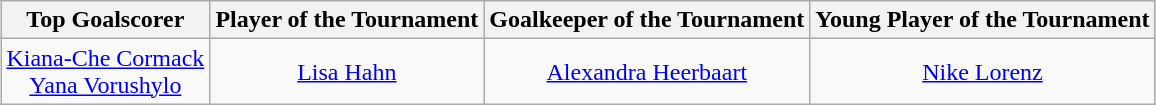<table class=wikitable style="margin:auto; text-align:center">
<tr>
<th>Top Goalscorer</th>
<th>Player of the Tournament</th>
<th>Goalkeeper of the Tournament</th>
<th>Young Player of the Tournament</th>
</tr>
<tr>
<td> <a href='#'>Kiana-Che Cormack</a><br> <a href='#'>Yana Vorushylo</a></td>
<td> <a href='#'>Lisa Hahn</a></td>
<td> <a href='#'>Alexandra Heerbaart</a></td>
<td> <a href='#'>Nike Lorenz</a></td>
</tr>
</table>
